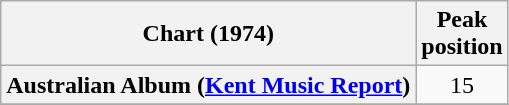<table class="wikitable sortable plainrowheaders" style="text-align:center">
<tr>
<th scope="col">Chart (1974)</th>
<th scope="col">Peak<br>position</th>
</tr>
<tr>
<th scope="row">Australian Album (<a href='#'>Kent Music Report</a>)</th>
<td>15</td>
</tr>
<tr>
</tr>
</table>
